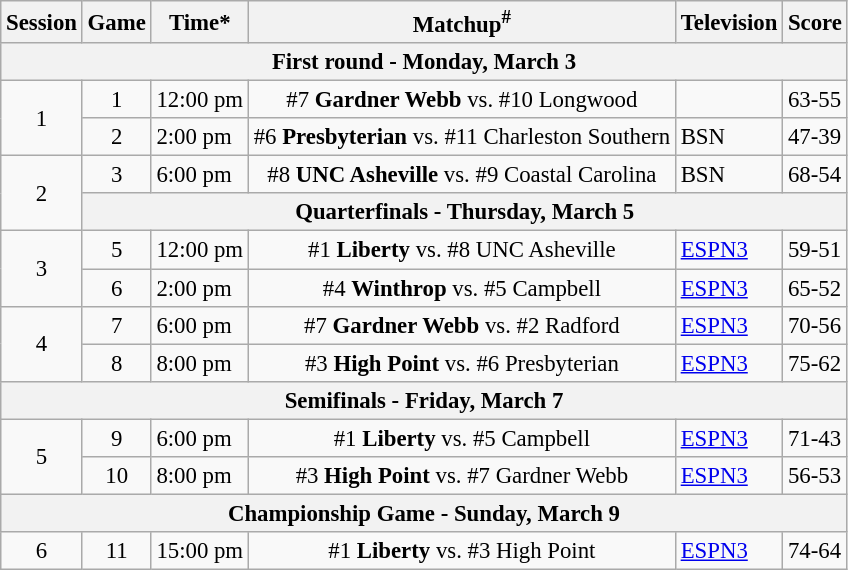<table class="wikitable" style="font-size: 95%">
<tr>
<th>Session</th>
<th>Game</th>
<th>Time*</th>
<th>Matchup<sup>#</sup></th>
<th>Television</th>
<th>Score</th>
</tr>
<tr>
<th colspan=6>First round - Monday, March 3</th>
</tr>
<tr>
<td rowspan=2 align=center>1</td>
<td align=center>1</td>
<td>12:00 pm</td>
<td align=center>#7 <strong>Gardner Webb</strong> vs. #10 Longwood</td>
<td> </td>
<td>63-55</td>
</tr>
<tr>
<td align=center>2</td>
<td>2:00 pm</td>
<td align=center>#6 <strong>Presbyterian</strong> vs. #11 Charleston Southern</td>
<td>BSN</td>
<td>47-39</td>
</tr>
<tr>
<td rowspan=2 align=center>2</td>
<td align=center>3</td>
<td>6:00 pm</td>
<td align=center>#8 <strong>UNC Asheville</strong> vs. #9 Coastal Carolina</td>
<td>BSN</td>
<td>68-54</td>
</tr>
<tr>
<th colspan=6>Quarterfinals - Thursday, March 5</th>
</tr>
<tr>
<td rowspan=2 align=center>3</td>
<td align=center>5</td>
<td>12:00 pm</td>
<td align=center>#1 <strong>Liberty</strong> vs. #8 UNC Asheville</td>
<td><a href='#'>ESPN3</a></td>
<td>59-51</td>
</tr>
<tr>
<td align=center>6</td>
<td>2:00 pm</td>
<td align=center>#4 <strong>Winthrop</strong> vs. #5 Campbell</td>
<td><a href='#'>ESPN3</a></td>
<td>65-52</td>
</tr>
<tr>
<td rowspan=2 align=center>4</td>
<td align=center>7</td>
<td>6:00 pm</td>
<td align=center>#7<strong> Gardner Webb</strong> vs. #2 Radford</td>
<td><a href='#'>ESPN3</a></td>
<td>70-56</td>
</tr>
<tr>
<td align=center>8</td>
<td>8:00 pm</td>
<td align=center>#3<strong> High Point</strong> vs. #6 Presbyterian</td>
<td><a href='#'>ESPN3</a></td>
<td>75-62</td>
</tr>
<tr>
<th colspan=6>Semifinals - Friday, March 7</th>
</tr>
<tr>
<td rowspan=2 align=center>5</td>
<td align=center>9</td>
<td>6:00 pm</td>
<td align=center>#1 <strong>Liberty</strong> vs. #5 Campbell</td>
<td><a href='#'>ESPN3</a></td>
<td>71-43</td>
</tr>
<tr>
<td align=center>10</td>
<td>8:00 pm</td>
<td align=center>#3<strong> High Point</strong> vs. #7 Gardner Webb</td>
<td><a href='#'>ESPN3</a></td>
<td>56-53</td>
</tr>
<tr>
<th colspan=6>Championship Game - Sunday, March 9</th>
</tr>
<tr>
<td align=center>6</td>
<td align=center>11</td>
<td>15:00 pm</td>
<td align=center>#1<strong> Liberty</strong> vs. #3 High Point</td>
<td><a href='#'>ESPN3</a></td>
<td>74-64</td>
</tr>
</table>
